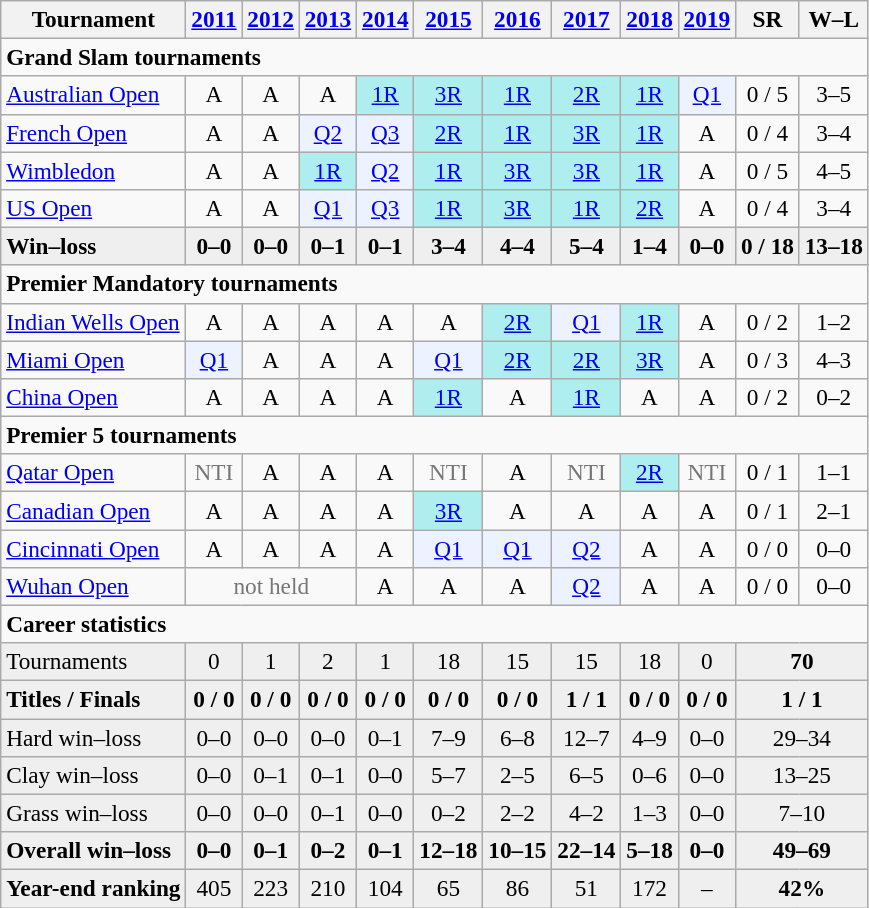<table class="wikitable nowrap" style=text-align:center;font-size:97%>
<tr>
<th>Tournament</th>
<th><a href='#'>2011</a></th>
<th><a href='#'>2012</a></th>
<th><a href='#'>2013</a></th>
<th><a href='#'>2014</a></th>
<th><a href='#'>2015</a></th>
<th><a href='#'>2016</a></th>
<th><a href='#'>2017</a></th>
<th><a href='#'>2018</a></th>
<th><a href='#'>2019</a></th>
<th>SR</th>
<th>W–L</th>
</tr>
<tr>
<td colspan="12" align="left"><strong>Grand Slam tournaments</strong></td>
</tr>
<tr>
<td align=left><a href='#'>Australian Open</a></td>
<td>A</td>
<td>A</td>
<td>A</td>
<td bgcolor=afeeee><a href='#'>1R</a></td>
<td bgcolor=afeeee><a href='#'>3R</a></td>
<td bgcolor=afeeee><a href='#'>1R</a></td>
<td bgcolor=afeeee><a href='#'>2R</a></td>
<td bgcolor=afeeee><a href='#'>1R</a></td>
<td bgcolor=ecf2ff><a href='#'>Q1</a></td>
<td>0 / 5</td>
<td>3–5</td>
</tr>
<tr>
<td align=left><a href='#'>French Open</a></td>
<td>A</td>
<td>A</td>
<td bgcolor=ecf2ff><a href='#'>Q2</a></td>
<td bgcolor=ecf2ff><a href='#'>Q3</a></td>
<td bgcolor=afeeee><a href='#'>2R</a></td>
<td bgcolor=afeeee><a href='#'>1R</a></td>
<td bgcolor=afeeee><a href='#'>3R</a></td>
<td bgcolor=afeeee><a href='#'>1R</a></td>
<td>A</td>
<td>0 / 4</td>
<td>3–4</td>
</tr>
<tr>
<td align=left><a href='#'>Wimbledon</a></td>
<td>A</td>
<td>A</td>
<td bgcolor=afeeee><a href='#'>1R</a></td>
<td bgcolor=ecf2ff><a href='#'>Q2</a></td>
<td bgcolor=afeeee><a href='#'>1R</a></td>
<td bgcolor=afeeee><a href='#'>3R</a></td>
<td bgcolor=afeeee><a href='#'>3R</a></td>
<td bgcolor=afeeee><a href='#'>1R</a></td>
<td>A</td>
<td>0 / 5</td>
<td>4–5</td>
</tr>
<tr>
<td align=left><a href='#'>US Open</a></td>
<td>A</td>
<td>A</td>
<td bgcolor=ecf2ff><a href='#'>Q1</a></td>
<td bgcolor=ecf2ff><a href='#'>Q3</a></td>
<td bgcolor=afeeee><a href='#'>1R</a></td>
<td bgcolor=afeeee><a href='#'>3R</a></td>
<td bgcolor=afeeee><a href='#'>1R</a></td>
<td bgcolor=afeeee><a href='#'>2R</a></td>
<td>A</td>
<td>0 / 4</td>
<td>3–4</td>
</tr>
<tr style="font-weight:bold; background:#efefef;">
<td style="text-align:left;">Win–loss</td>
<td>0–0</td>
<td>0–0</td>
<td>0–1</td>
<td>0–1</td>
<td>3–4</td>
<td>4–4</td>
<td>5–4</td>
<td>1–4</td>
<td>0–0</td>
<td>0 / 18</td>
<td>13–18</td>
</tr>
<tr>
<td colspan="12" align="left"><strong>Premier Mandatory tournaments</strong></td>
</tr>
<tr>
<td align=left><a href='#'>Indian Wells Open</a></td>
<td>A</td>
<td>A</td>
<td>A</td>
<td>A</td>
<td>A</td>
<td bgcolor=afeeee><a href='#'>2R</a></td>
<td bgcolor=ecf2ff><a href='#'>Q1</a></td>
<td bgcolor=afeeee><a href='#'>1R</a></td>
<td>A</td>
<td>0 / 2</td>
<td>1–2</td>
</tr>
<tr>
<td align=left><a href='#'>Miami Open</a></td>
<td bgcolor=ecf2ff><a href='#'>Q1</a></td>
<td>A</td>
<td>A</td>
<td>A</td>
<td bgcolor=ecf2ff><a href='#'>Q1</a></td>
<td bgcolor=afeeee><a href='#'>2R</a></td>
<td bgcolor=afeeee><a href='#'>2R</a></td>
<td bgcolor=afeeee><a href='#'>3R</a></td>
<td>A</td>
<td>0 / 3</td>
<td>4–3</td>
</tr>
<tr>
<td align=left><a href='#'>China Open</a></td>
<td>A</td>
<td>A</td>
<td>A</td>
<td>A</td>
<td bgcolor=afeeee><a href='#'>1R</a></td>
<td>A</td>
<td bgcolor=afeeee><a href='#'>1R</a></td>
<td>A</td>
<td>A</td>
<td>0 / 2</td>
<td>0–2</td>
</tr>
<tr>
<td colspan="12" align="left"><strong>Premier 5 tournaments</strong></td>
</tr>
<tr>
<td align=left><a href='#'>Qatar Open</a></td>
<td style=color:#767676>NTI</td>
<td>A</td>
<td>A</td>
<td>A</td>
<td style=color:#767676>NTI</td>
<td>A</td>
<td style=color:#767676>NTI</td>
<td bgcolor=afeeee><a href='#'>2R</a></td>
<td style=color:#767676>NTI</td>
<td>0 / 1</td>
<td>1–1</td>
</tr>
<tr>
<td align=left><a href='#'>Canadian Open</a></td>
<td>A</td>
<td>A</td>
<td>A</td>
<td>A</td>
<td bgcolor=afeeee><a href='#'>3R</a></td>
<td>A</td>
<td>A</td>
<td>A</td>
<td>A</td>
<td>0 / 1</td>
<td>2–1</td>
</tr>
<tr>
<td align=left><a href='#'>Cincinnati Open</a></td>
<td>A</td>
<td>A</td>
<td>A</td>
<td>A</td>
<td bgcolor=ecf2ff><a href='#'>Q1</a></td>
<td bgcolor=ecf2ff><a href='#'>Q1</a></td>
<td bgcolor=ecf2ff><a href='#'>Q2</a></td>
<td>A</td>
<td>A</td>
<td>0 / 0</td>
<td>0–0</td>
</tr>
<tr>
<td align=left><a href='#'>Wuhan Open</a></td>
<td colspan=3 style=color:#767676>not held</td>
<td>A</td>
<td>A</td>
<td>A</td>
<td bgcolor=ecf2ff><a href='#'>Q2</a></td>
<td>A</td>
<td>A</td>
<td>0 / 0</td>
<td>0–0</td>
</tr>
<tr>
<td colspan="12" align="left"><strong>Career statistics</strong></td>
</tr>
<tr bgcolor=efefef>
<td align=left>Tournaments</td>
<td>0</td>
<td>1</td>
<td>2</td>
<td>1</td>
<td>18</td>
<td>15</td>
<td>15</td>
<td>18</td>
<td>0</td>
<td colspan=2><strong>70</strong></td>
</tr>
<tr style="font-weight:bold; background:#efefef;">
<td style="text-align:left;">Titles / Finals</td>
<td>0 / 0</td>
<td>0 / 0</td>
<td>0 / 0</td>
<td>0 / 0</td>
<td>0 / 0</td>
<td>0 / 0</td>
<td>1 / 1</td>
<td>0 / 0</td>
<td>0 / 0</td>
<td colspan=2>1 / 1</td>
</tr>
<tr bgcolor=efefef>
<td align=left>Hard win–loss</td>
<td>0–0</td>
<td>0–0</td>
<td>0–0</td>
<td>0–1</td>
<td>7–9</td>
<td>6–8</td>
<td>12–7</td>
<td>4–9</td>
<td>0–0</td>
<td colspan=2>29–34</td>
</tr>
<tr bgcolor=efefef>
<td align=left>Clay win–loss</td>
<td>0–0</td>
<td>0–1</td>
<td>0–1</td>
<td>0–0</td>
<td>5–7</td>
<td>2–5</td>
<td>6–5</td>
<td>0–6</td>
<td>0–0</td>
<td colspan=2>13–25</td>
</tr>
<tr bgcolor=efefef>
<td align=left>Grass win–loss</td>
<td>0–0</td>
<td>0–0</td>
<td>0–1</td>
<td>0–0</td>
<td>0–2</td>
<td>2–2</td>
<td>4–2</td>
<td>1–3</td>
<td>0–0</td>
<td colspan=2>7–10</td>
</tr>
<tr style="font-weight:bold; background:#efefef;">
<td style="text-align:left;">Overall win–loss</td>
<td>0–0</td>
<td>0–1</td>
<td>0–2</td>
<td>0–1</td>
<td>12–18</td>
<td>10–15</td>
<td>22–14</td>
<td>5–18</td>
<td>0–0</td>
<td colspan=2>49–69</td>
</tr>
<tr bgcolor=efefef>
<td align=left><strong>Year-end ranking</strong></td>
<td>405</td>
<td>223</td>
<td>210</td>
<td>104</td>
<td>65</td>
<td>86</td>
<td>51</td>
<td>172</td>
<td>–</td>
<td colspan=2><strong>42%</strong></td>
</tr>
</table>
